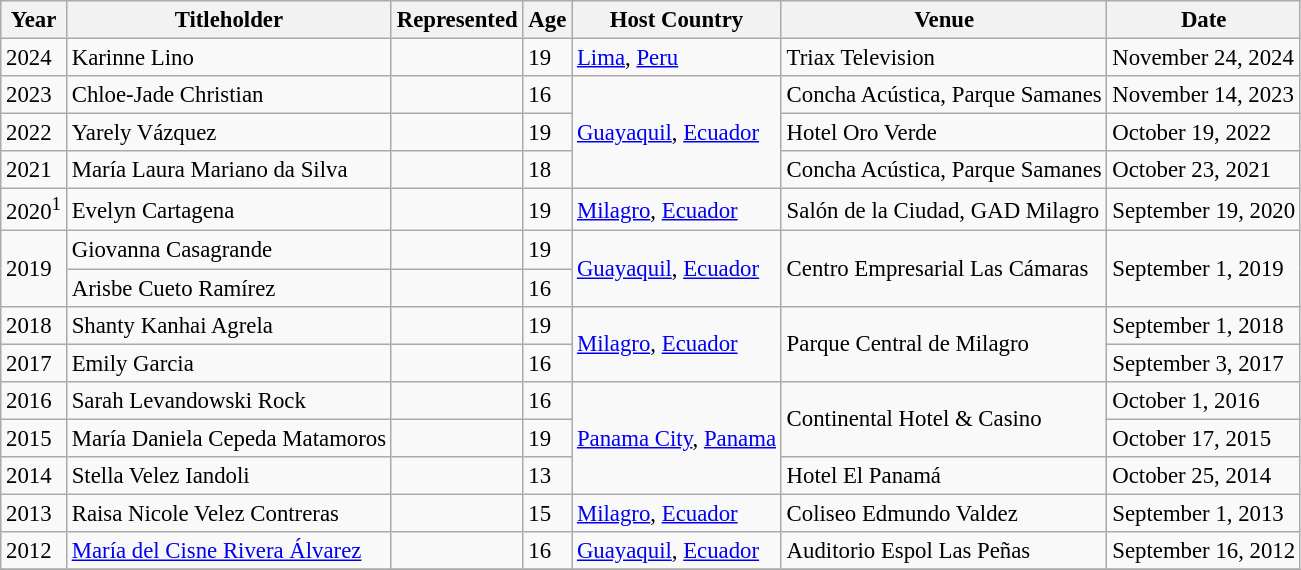<table class="wikitable sortable" style="font-size: 95%;">
<tr>
<th>Year</th>
<th>Titleholder</th>
<th>Represented</th>
<th>Age</th>
<th>Host Country</th>
<th>Venue</th>
<th>Date</th>
</tr>
<tr>
<td>2024</td>
<td>Karinne Lino</td>
<td></td>
<td>19</td>
<td><a href='#'>Lima</a>, <a href='#'>Peru</a></td>
<td>Triax Television</td>
<td>November 24, 2024</td>
</tr>
<tr>
<td>2023</td>
<td>Chloe-Jade Christian</td>
<td></td>
<td>16</td>
<td rowspan=3><a href='#'>Guayaquil</a>, <a href='#'>Ecuador</a></td>
<td>Concha Acústica, Parque Samanes</td>
<td>November 14, 2023</td>
</tr>
<tr>
<td>2022</td>
<td>Yarely Vázquez</td>
<td></td>
<td>19</td>
<td>Hotel Oro Verde</td>
<td>October 19, 2022</td>
</tr>
<tr>
<td>2021</td>
<td>María Laura Mariano da Silva</td>
<td></td>
<td>18</td>
<td>Concha Acústica, Parque Samanes</td>
<td>October 23, 2021</td>
</tr>
<tr>
<td>2020<sup>1</sup></td>
<td>Evelyn Cartagena</td>
<td></td>
<td>19</td>
<td><a href='#'>Milagro</a>, <a href='#'>Ecuador</a></td>
<td>Salón de la Ciudad, GAD Milagro</td>
<td>September 19, 2020</td>
</tr>
<tr>
<td rowspan="2">2019</td>
<td>Giovanna Casagrande</td>
<td></td>
<td>19</td>
<td rowspan=2><a href='#'>Guayaquil</a>, <a href='#'>Ecuador</a></td>
<td rowspan=2>Centro Empresarial Las Cámaras</td>
<td rowspan=2>September 1, 2019</td>
</tr>
<tr>
<td>Arisbe Cueto Ramírez </td>
<td></td>
<td>16</td>
</tr>
<tr>
<td>2018</td>
<td>Shanty Kanhai Agrela </td>
<td></td>
<td>19</td>
<td rowspan=2><a href='#'>Milagro</a>, <a href='#'>Ecuador</a></td>
<td rowspan=2>Parque Central de Milagro</td>
<td>September 1, 2018</td>
</tr>
<tr>
<td>2017</td>
<td>Emily Garcia </td>
<td></td>
<td>16</td>
<td>September 3, 2017</td>
</tr>
<tr>
<td>2016</td>
<td>Sarah Levandowski Rock </td>
<td></td>
<td>16</td>
<td rowspan=3><a href='#'>Panama City</a>, <a href='#'>Panama</a></td>
<td rowspan=2>Continental Hotel & Casino</td>
<td>October 1, 2016</td>
</tr>
<tr>
<td>2015</td>
<td>María Daniela Cepeda Matamoros</td>
<td></td>
<td>19</td>
<td>October 17, 2015</td>
</tr>
<tr>
<td>2014</td>
<td>Stella Velez Iandoli</td>
<td></td>
<td>13</td>
<td>Hotel El Panamá</td>
<td>October 25, 2014</td>
</tr>
<tr>
<td>2013</td>
<td>Raisa Nicole Velez Contreras </td>
<td></td>
<td>15</td>
<td><a href='#'>Milagro</a>, <a href='#'>Ecuador</a></td>
<td>Coliseo Edmundo Valdez</td>
<td>September 1, 2013</td>
</tr>
<tr>
<td>2012</td>
<td><a href='#'>María del Cisne Rivera Álvarez</a></td>
<td></td>
<td>16</td>
<td><a href='#'>Guayaquil</a>, <a href='#'>Ecuador</a></td>
<td>Auditorio Espol Las Peñas</td>
<td>September 16, 2012</td>
</tr>
<tr>
</tr>
</table>
